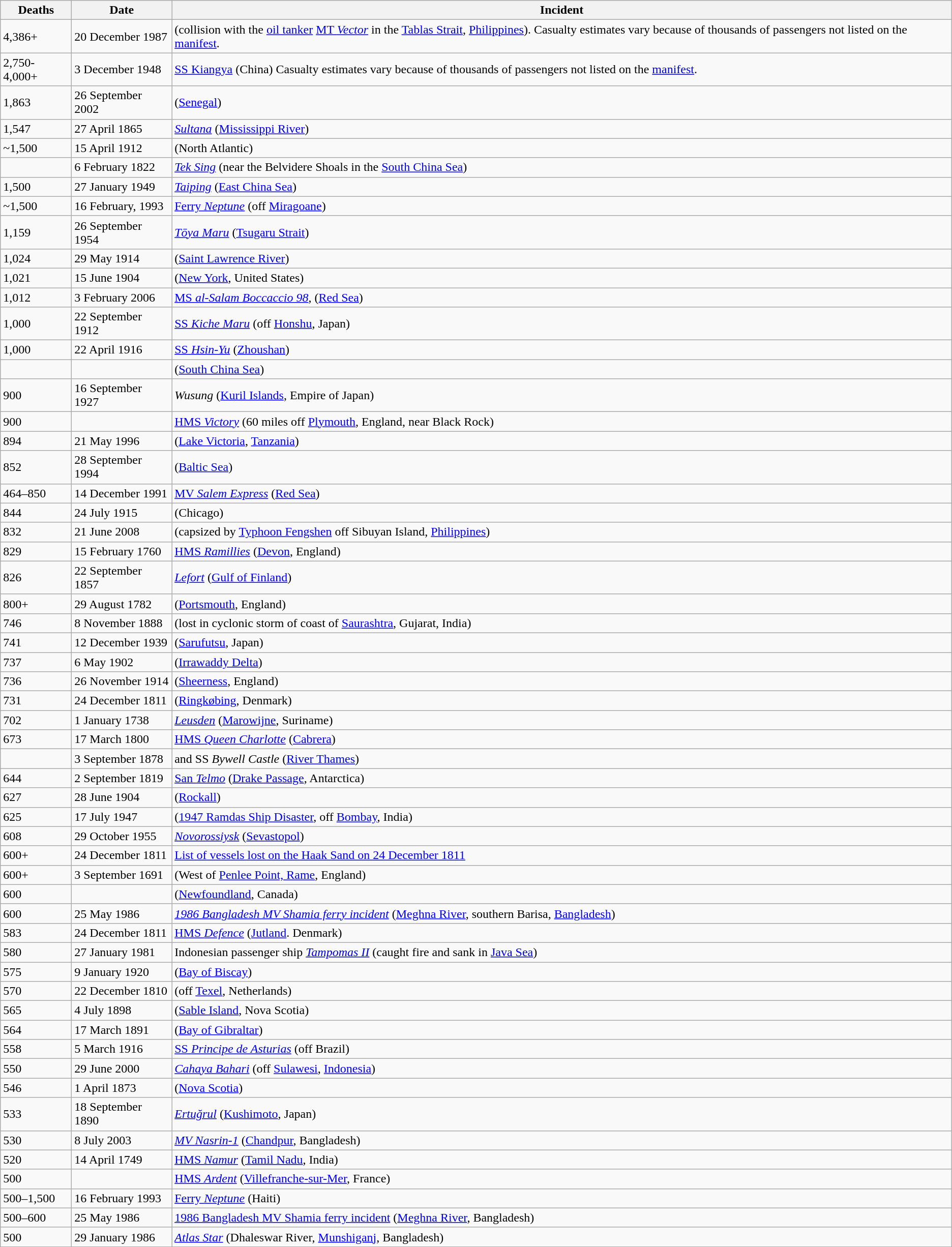<table class="wikitable sortable">
<tr>
<th data-sort-type="number">Deaths</th>
<th data-sort-type="date">Date</th>
<th class="unsortable">Incident</th>
</tr>
<tr>
<td>4,386+</td>
<td>20 December 1987</td>
<td> (collision with the <a href='#'>oil tanker</a> <a href='#'>MT <em>Vector</em></a> in the <a href='#'>Tablas Strait</a>, <a href='#'>Philippines</a>). Casualty estimates vary because of thousands of passengers not listed on the <a href='#'>manifest</a>.</td>
</tr>
<tr>
<td>2,750-4,000+</td>
<td>3 December 1948</td>
<td><a href='#'>SS Kiangya</a> (China)  Casualty estimates vary because of thousands of passengers not listed on the <a href='#'>manifest</a>.</td>
</tr>
<tr>
<td>1,863</td>
<td>26 September 2002</td>
<td> (<a href='#'>Senegal</a>)</td>
</tr>
<tr>
<td>1,547</td>
<td>27 April 1865</td>
<td><a href='#'><em>Sultana</em></a> (<a href='#'>Mississippi River</a>)</td>
</tr>
<tr>
<td>~1,500</td>
<td>15 April 1912</td>
<td> (North Atlantic)</td>
</tr>
<tr>
<td></td>
<td>6 February 1822</td>
<td><em><a href='#'>Tek Sing</a></em> (near the Belvidere Shoals in the <a href='#'>South China Sea</a>)</td>
</tr>
<tr>
<td>1,500</td>
<td>27 January 1949</td>
<td><a href='#'><em>Taiping</em></a> (<a href='#'>East China Sea</a>)</td>
</tr>
<tr>
<td>~1,500</td>
<td>16 February, 1993</td>
<td><a href='#'>Ferry <em>Neptune</em></a> (off <a href='#'>Miragoane</a>)</td>
</tr>
<tr>
<td>1,159</td>
<td>26 September 1954</td>
<td><em><a href='#'>Tōya Maru</a></em> (<a href='#'>Tsugaru Strait</a>)</td>
</tr>
<tr>
<td>1,024</td>
<td>29 May 1914</td>
<td> (<a href='#'>Saint Lawrence River</a>)</td>
</tr>
<tr>
<td>1,021</td>
<td>15 June 1904</td>
<td> (<a href='#'>New York</a>, United States)</td>
</tr>
<tr>
<td>1,012</td>
<td>3 February 2006</td>
<td><a href='#'>MS <em>al-Salam Boccaccio 98</em></a>, (<a href='#'>Red Sea</a>)</td>
</tr>
<tr>
<td>1,000</td>
<td>22 September 1912</td>
<td><a href='#'>SS <em>Kiche Maru</em></a> (off <a href='#'>Honshu</a>, Japan)</td>
</tr>
<tr>
<td>1,000</td>
<td>22 April 1916</td>
<td><a href='#'>SS <em>Hsin-Yu</em></a> (<a href='#'>Zhoushan</a>)</td>
</tr>
<tr>
<td data-sort-value="1,000"></td>
<td></td>
<td> (<a href='#'>South China Sea</a>)</td>
</tr>
<tr>
<td>900</td>
<td>16 September 1927</td>
<td><em>Wusung</em> (<a href='#'>Kuril Islands</a>, Empire of Japan)</td>
</tr>
<tr>
<td>900</td>
<td></td>
<td><a href='#'>HMS <em>Victory</em></a> (60 miles off <a href='#'>Plymouth</a>, England, near Black Rock)</td>
</tr>
<tr>
<td>894</td>
<td>21 May 1996</td>
<td> (<a href='#'>Lake Victoria</a>, <a href='#'>Tanzania</a>)</td>
</tr>
<tr>
<td>852</td>
<td>28 September 1994</td>
<td> (<a href='#'>Baltic Sea</a>)</td>
</tr>
<tr>
<td>464–850</td>
<td>14 December 1991</td>
<td><a href='#'>MV <em>Salem Express</em></a> (<a href='#'>Red Sea</a>)</td>
</tr>
<tr>
<td>844</td>
<td>24 July 1915</td>
<td> (Chicago)</td>
</tr>
<tr>
<td>832</td>
<td>21 June 2008</td>
<td> (capsized by <a href='#'>Typhoon Fengshen</a> off Sibuyan Island, <a href='#'>Philippines</a>)</td>
</tr>
<tr>
<td>829</td>
<td>15 February 1760</td>
<td><a href='#'>HMS <em>Ramillies</em></a> (<a href='#'>Devon</a>, England)</td>
</tr>
<tr>
<td>826</td>
<td>22 September 1857</td>
<td><em><a href='#'>Lefort</a></em> (<a href='#'>Gulf of Finland</a>)</td>
</tr>
<tr>
<td data-sort-value="800">800+</td>
<td>29 August 1782</td>
<td> (<a href='#'>Portsmouth</a>, England)</td>
</tr>
<tr>
<td>746</td>
<td>8 November 1888</td>
<td> (lost in cyclonic storm of coast of <a href='#'>Saurashtra</a>, Gujarat, India)</td>
</tr>
<tr>
<td>741</td>
<td>12 December 1939</td>
<td> (<a href='#'>Sarufutsu</a>, Japan)</td>
</tr>
<tr>
<td>737</td>
<td>6 May 1902</td>
<td> (<a href='#'>Irrawaddy Delta</a>)</td>
</tr>
<tr>
<td>736</td>
<td>26 November 1914</td>
<td> (<a href='#'>Sheerness</a>, England)</td>
</tr>
<tr>
<td>731</td>
<td>24 December 1811</td>
<td> (<a href='#'>Ringkøbing</a>, Denmark)</td>
</tr>
<tr>
<td>702</td>
<td>1 January 1738</td>
<td><em><a href='#'>Leusden</a></em> (<a href='#'>Marowijne</a>, Suriname)</td>
</tr>
<tr>
<td>673</td>
<td>17 March 1800</td>
<td><a href='#'>HMS <em>Queen Charlotte</em></a> (<a href='#'>Cabrera</a>)</td>
</tr>
<tr>
<td data-sort-value="640"></td>
<td>3 September 1878</td>
<td> and SS <em>Bywell Castle</em> (<a href='#'>River Thames</a>)</td>
</tr>
<tr>
<td>644</td>
<td>2 September 1819</td>
<td><a href='#'>San <em>Telmo</em></a> (<a href='#'>Drake Passage</a>, Antarctica)</td>
</tr>
<tr>
<td>627</td>
<td>28 June 1904</td>
<td> (<a href='#'>Rockall</a>)</td>
</tr>
<tr>
<td>625</td>
<td>17 July 1947</td>
<td> (<a href='#'>1947 Ramdas Ship Disaster</a>, off <a href='#'>Bombay</a>, India)</td>
</tr>
<tr>
<td>608</td>
<td>29 October 1955</td>
<td><a href='#'><em>Novorossiysk</em></a> (<a href='#'>Sevastopol</a>)</td>
</tr>
<tr>
<td data-sort-value="600">600+</td>
<td>24 December 1811</td>
<td><a href='#'>List of vessels lost on the Haak Sand on 24 December 1811</a></td>
</tr>
<tr>
<td data-sort-value="600">600+</td>
<td>3 September 1691</td>
<td> (West of <a href='#'>Penlee Point, Rame</a>, England)</td>
</tr>
<tr>
<td>600</td>
<td></td>
<td> (<a href='#'>Newfoundland</a>, Canada)</td>
</tr>
<tr>
<td>600</td>
<td>25 May 1986</td>
<td><em><a href='#'>1986 Bangladesh MV Shamia ferry incident</a></em> (<a href='#'>Meghna River</a>, southern Barisa, <a href='#'>Bangladesh</a>)</td>
</tr>
<tr>
<td>583</td>
<td>24 December 1811</td>
<td><a href='#'>HMS <em>Defence</em></a> (<a href='#'>Jutland</a>. Denmark)</td>
</tr>
<tr>
<td>580</td>
<td>27 January 1981</td>
<td>Indonesian passenger ship <em><a href='#'>Tampomas II</a></em> (caught fire and sank in <a href='#'>Java Sea</a>)</td>
</tr>
<tr>
<td>575</td>
<td>9 January 1920</td>
<td> (<a href='#'>Bay of Biscay</a>)</td>
</tr>
<tr>
<td>570</td>
<td>22 December 1810</td>
<td> (off <a href='#'>Texel</a>, Netherlands)</td>
</tr>
<tr>
<td>565</td>
<td>4 July 1898</td>
<td> (<a href='#'>Sable Island</a>, Nova Scotia)</td>
</tr>
<tr>
<td>564</td>
<td>17 March 1891</td>
<td> (<a href='#'>Bay of Gibraltar</a>)</td>
</tr>
<tr>
<td>558</td>
<td>5 March 1916</td>
<td><a href='#'>SS <em>Principe de Asturias</em></a> (off Brazil)</td>
</tr>
<tr>
<td>550</td>
<td>29 June 2000</td>
<td><em><a href='#'>Cahaya Bahari</a></em> (off <a href='#'>Sulawesi</a>, <a href='#'>Indonesia</a>)</td>
</tr>
<tr>
<td>546</td>
<td>1 April 1873</td>
<td> (<a href='#'>Nova Scotia</a>)</td>
</tr>
<tr>
<td>533</td>
<td>18 September 1890</td>
<td><a href='#'><em>Ertuğrul</em></a> (<a href='#'>Kushimoto</a>, Japan)</td>
</tr>
<tr>
<td>530</td>
<td>8 July 2003</td>
<td><em><a href='#'>MV Nasrin-1</a></em> (<a href='#'>Chandpur</a>, Bangladesh)</td>
</tr>
<tr>
<td>520</td>
<td>14 April 1749</td>
<td><a href='#'>HMS <em>Namur</em></a> (<a href='#'>Tamil Nadu</a>, India)</td>
</tr>
<tr>
<td>500</td>
<td></td>
<td><a href='#'>HMS <em>Ardent</em></a> (<a href='#'>Villefranche-sur-Mer</a>, France)</td>
</tr>
<tr>
<td>500–1,500</td>
<td>16 February 1993</td>
<td><a href='#'>Ferry <em>Neptune</em></a> (Haiti)</td>
</tr>
<tr>
<td>500–600</td>
<td>25 May 1986</td>
<td><a href='#'>1986 Bangladesh MV Shamia ferry incident</a> (<a href='#'>Meghna River</a>, Bangladesh)</td>
</tr>
<tr>
<td>500</td>
<td>29 January 1986</td>
<td><em><a href='#'>Atlas Star</a></em> (Dhaleswar River, <a href='#'>Munshiganj</a>, Bangladesh)</td>
</tr>
</table>
